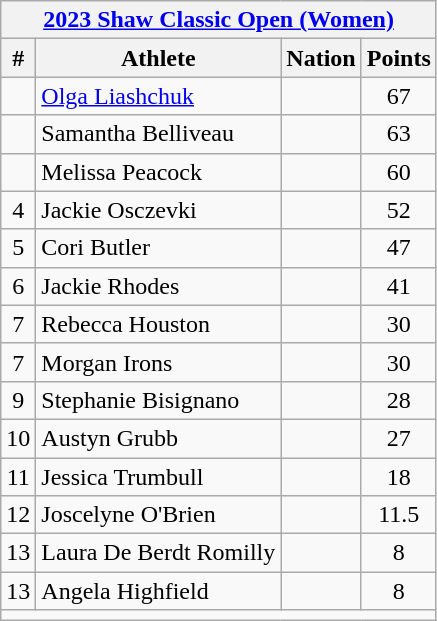<table class="wikitable" style="display: inline-table; margin-left: 50px;text-align:center;">
<tr>
<th colspan="4"><a href='#'>2023 Shaw Classic Open (Women)</a></th>
</tr>
<tr>
<th scope="col" style="width: 10px;">#</th>
<th scope="col">Athlete</th>
<th scope="col">Nation</th>
<th scope="col">Points</th>
</tr>
<tr>
<td></td>
<td align=left><a href='#'>Olga Liashchuk</a></td>
<td align=left></td>
<td>67</td>
</tr>
<tr>
<td></td>
<td align=left>Samantha Belliveau</td>
<td align=left></td>
<td>63</td>
</tr>
<tr>
<td></td>
<td align=left>Melissa Peacock</td>
<td align=left></td>
<td>60</td>
</tr>
<tr>
<td>4</td>
<td align=left>Jackie Osczevki</td>
<td align=left></td>
<td>52</td>
</tr>
<tr>
<td>5</td>
<td align=left>Cori Butler</td>
<td align=left></td>
<td>47</td>
</tr>
<tr>
<td>6</td>
<td align=left>Jackie Rhodes</td>
<td align=left></td>
<td>41</td>
</tr>
<tr>
<td>7</td>
<td align=left>Rebecca Houston</td>
<td align=left></td>
<td>30</td>
</tr>
<tr>
<td>7</td>
<td align=left>Morgan Irons</td>
<td align=left></td>
<td>30</td>
</tr>
<tr>
<td>9</td>
<td align=left>Stephanie Bisignano</td>
<td align=left></td>
<td>28</td>
</tr>
<tr>
<td>10</td>
<td align=left>Austyn Grubb</td>
<td align=left></td>
<td>27</td>
</tr>
<tr>
<td>11</td>
<td align=left>Jessica Trumbull</td>
<td align=left></td>
<td>18</td>
</tr>
<tr>
<td>12</td>
<td align=left>Joscelyne O'Brien</td>
<td align=left></td>
<td>11.5</td>
</tr>
<tr>
<td>13</td>
<td align=left>Laura De Berdt Romilly</td>
<td align=left></td>
<td>8</td>
</tr>
<tr>
<td>13</td>
<td align=left>Angela Highfield</td>
<td align=left></td>
<td>8</td>
</tr>
<tr class="sortbottom">
<td colspan="4"></td>
</tr>
</table>
